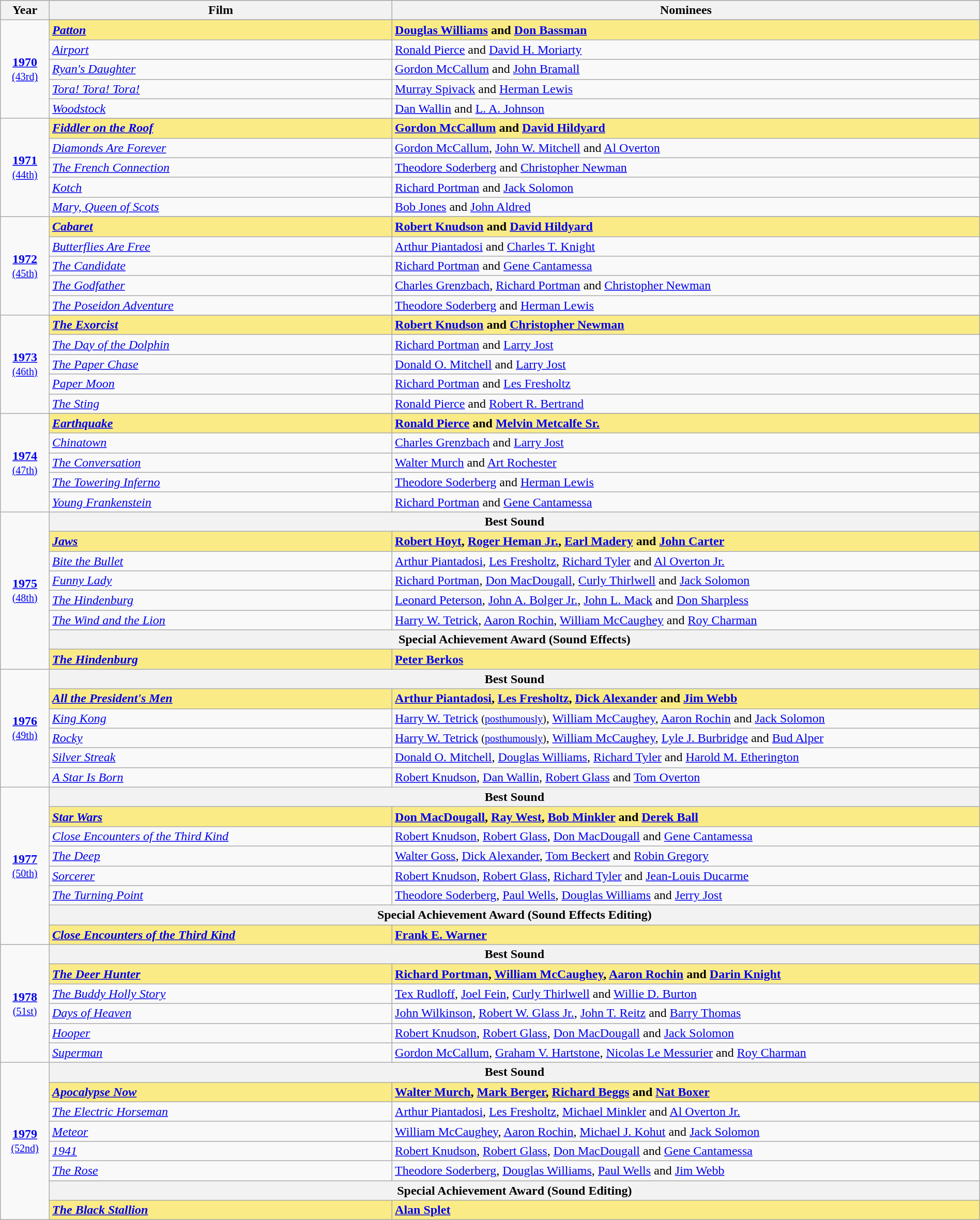<table class="wikitable" style="width:100%">
<tr style="background:#bebebe;">
<th style="width:5%;">Year</th>
<th style="width:35%;">Film</th>
<th style="width:60%;">Nominees</th>
</tr>
<tr>
<td rowspan=6 style="text-align:center"><strong><a href='#'>1970</a></strong><br><small><a href='#'>(43rd)</a></small></td>
</tr>
<tr style="background:#FAEB86">
<td><strong><em><a href='#'>Patton</a></em></strong></td>
<td><strong><a href='#'>Douglas Williams</a> and <a href='#'>Don Bassman</a></strong></td>
</tr>
<tr>
<td><em><a href='#'>Airport</a></em></td>
<td><a href='#'>Ronald Pierce</a> and <a href='#'>David H. Moriarty</a></td>
</tr>
<tr>
<td><em><a href='#'>Ryan's Daughter</a></em></td>
<td><a href='#'>Gordon McCallum</a> and <a href='#'>John Bramall</a></td>
</tr>
<tr>
<td><em><a href='#'>Tora! Tora! Tora!</a></em></td>
<td><a href='#'>Murray Spivack</a> and <a href='#'>Herman Lewis</a></td>
</tr>
<tr>
<td><em><a href='#'>Woodstock</a></em></td>
<td><a href='#'>Dan Wallin</a> and <a href='#'>L. A. Johnson</a></td>
</tr>
<tr>
<td rowspan=6 style="text-align:center"><strong><a href='#'>1971</a></strong><br><small><a href='#'>(44th)</a></small></td>
</tr>
<tr style="background:#FAEB86">
<td><strong><em><a href='#'>Fiddler on the Roof</a></em></strong></td>
<td><strong><a href='#'>Gordon McCallum</a> and <a href='#'>David Hildyard</a></strong></td>
</tr>
<tr>
<td><em><a href='#'>Diamonds Are Forever</a></em></td>
<td><a href='#'>Gordon McCallum</a>, <a href='#'>John W. Mitchell</a> and <a href='#'>Al Overton</a></td>
</tr>
<tr>
<td><em><a href='#'>The French Connection</a></em></td>
<td><a href='#'>Theodore Soderberg</a> and <a href='#'>Christopher Newman</a></td>
</tr>
<tr>
<td><em><a href='#'>Kotch</a></em></td>
<td><a href='#'>Richard Portman</a> and <a href='#'>Jack Solomon</a></td>
</tr>
<tr>
<td><em><a href='#'>Mary, Queen of Scots</a></em></td>
<td><a href='#'>Bob Jones</a> and <a href='#'>John Aldred</a></td>
</tr>
<tr>
<td rowspan=6 style="text-align:center"><strong><a href='#'>1972</a></strong><br><small><a href='#'>(45th)</a></small></td>
</tr>
<tr style="background:#FAEB86">
<td><strong><em><a href='#'>Cabaret</a></em></strong></td>
<td><strong><a href='#'>Robert Knudson</a> and <a href='#'>David Hildyard</a></strong></td>
</tr>
<tr>
<td><em><a href='#'>Butterflies Are Free</a></em></td>
<td><a href='#'>Arthur Piantadosi</a> and <a href='#'>Charles T. Knight</a></td>
</tr>
<tr>
<td><em><a href='#'>The Candidate</a></em></td>
<td><a href='#'>Richard Portman</a> and <a href='#'>Gene Cantamessa</a></td>
</tr>
<tr>
<td><em><a href='#'>The Godfather</a></em></td>
<td><a href='#'>Charles Grenzbach</a>, <a href='#'>Richard Portman</a> and <a href='#'>Christopher Newman</a></td>
</tr>
<tr>
<td><em><a href='#'>The Poseidon Adventure</a></em></td>
<td><a href='#'>Theodore Soderberg</a> and <a href='#'>Herman Lewis</a></td>
</tr>
<tr>
<td rowspan=6 style="text-align:center"><strong><a href='#'>1973</a></strong><br><small><a href='#'>(46th)</a></small></td>
</tr>
<tr style="background:#FAEB86">
<td><strong><em><a href='#'>The Exorcist</a></em></strong></td>
<td><strong><a href='#'>Robert Knudson</a> and <a href='#'>Christopher Newman</a></strong></td>
</tr>
<tr>
<td><em><a href='#'>The Day of the Dolphin</a></em></td>
<td><a href='#'>Richard Portman</a> and <a href='#'>Larry Jost</a></td>
</tr>
<tr>
<td><em><a href='#'>The Paper Chase</a></em></td>
<td><a href='#'>Donald O. Mitchell</a> and <a href='#'>Larry Jost</a></td>
</tr>
<tr>
<td><em><a href='#'>Paper Moon</a></em></td>
<td><a href='#'>Richard Portman</a> and <a href='#'>Les Fresholtz</a></td>
</tr>
<tr>
<td><em><a href='#'>The Sting</a></em></td>
<td><a href='#'>Ronald Pierce</a> and <a href='#'>Robert R. Bertrand</a></td>
</tr>
<tr>
<td rowspan=6 style="text-align:center"><strong><a href='#'>1974</a></strong><br><small><a href='#'>(47th)</a></small></td>
</tr>
<tr style="background:#FAEB86">
<td><strong><em><a href='#'>Earthquake</a></em></strong></td>
<td><strong><a href='#'>Ronald Pierce</a> and <a href='#'>Melvin Metcalfe Sr.</a></strong></td>
</tr>
<tr>
<td><em><a href='#'>Chinatown</a></em></td>
<td><a href='#'>Charles Grenzbach</a> and <a href='#'>Larry Jost</a></td>
</tr>
<tr>
<td><em><a href='#'>The Conversation</a></em></td>
<td><a href='#'>Walter Murch</a> and <a href='#'>Art Rochester</a></td>
</tr>
<tr>
<td><em><a href='#'>The Towering Inferno</a></em></td>
<td><a href='#'>Theodore Soderberg</a> and <a href='#'>Herman Lewis</a></td>
</tr>
<tr>
<td><em><a href='#'>Young Frankenstein</a></em></td>
<td><a href='#'>Richard Portman</a> and <a href='#'>Gene Cantamessa</a></td>
</tr>
<tr>
<td rowspan=8 style="text-align:center"><strong><a href='#'>1975</a></strong><br><small><a href='#'>(48th)</a></small></td>
<th colspan="3">Best Sound</th>
</tr>
<tr style="background:#FAEB86">
<td><strong><em><a href='#'>Jaws</a></em></strong></td>
<td><strong><a href='#'>Robert Hoyt</a>, <a href='#'>Roger Heman Jr.</a>, <a href='#'>Earl Madery</a> and <a href='#'>John Carter</a></strong></td>
</tr>
<tr>
<td><em><a href='#'>Bite the Bullet</a></em></td>
<td><a href='#'>Arthur Piantadosi</a>, <a href='#'>Les Fresholtz</a>, <a href='#'>Richard Tyler</a> and <a href='#'>Al Overton Jr.</a></td>
</tr>
<tr>
<td><em><a href='#'>Funny Lady</a></em></td>
<td><a href='#'>Richard Portman</a>, <a href='#'>Don MacDougall</a>, <a href='#'>Curly Thirlwell</a> and <a href='#'>Jack Solomon</a></td>
</tr>
<tr>
<td><em><a href='#'>The Hindenburg</a></em></td>
<td><a href='#'>Leonard Peterson</a>, <a href='#'>John A. Bolger Jr.</a>, <a href='#'>John L. Mack</a> and <a href='#'>Don Sharpless</a></td>
</tr>
<tr>
<td><em><a href='#'>The Wind and the Lion</a></em></td>
<td><a href='#'>Harry W. Tetrick</a>, <a href='#'>Aaron Rochin</a>, <a href='#'>William McCaughey</a> and <a href='#'>Roy Charman</a></td>
</tr>
<tr>
<th colspan="3">Special Achievement Award (Sound Effects)</th>
</tr>
<tr style="background:#FAEB86">
<td><strong><em><a href='#'>The Hindenburg</a></em></strong></td>
<td><strong><a href='#'>Peter Berkos</a></strong></td>
</tr>
<tr>
<td rowspan=6 style="text-align:center"><strong><a href='#'>1976</a></strong><br><small><a href='#'>(49th)</a></small></td>
<th colspan="3">Best Sound</th>
</tr>
<tr style="background:#FAEB86">
<td><strong><em><a href='#'>All the President's Men</a></em></strong></td>
<td><strong><a href='#'>Arthur Piantadosi</a>, <a href='#'>Les Fresholtz</a>, <a href='#'>Dick Alexander</a> and <a href='#'>Jim Webb</a></strong></td>
</tr>
<tr>
<td><em><a href='#'>King Kong</a></em></td>
<td><a href='#'>Harry W. Tetrick</a> <small>(<a href='#'>posthumously</a>)</small>, <a href='#'>William McCaughey</a>, <a href='#'>Aaron Rochin</a> and <a href='#'>Jack Solomon</a></td>
</tr>
<tr>
<td><em><a href='#'>Rocky</a></em></td>
<td><a href='#'>Harry W. Tetrick</a> <small>(<a href='#'>posthumously</a>)</small>, <a href='#'>William McCaughey</a>, <a href='#'>Lyle J. Burbridge</a> and <a href='#'>Bud Alper</a></td>
</tr>
<tr>
<td><em><a href='#'>Silver Streak</a></em></td>
<td><a href='#'>Donald O. Mitchell</a>, <a href='#'>Douglas Williams</a>, <a href='#'>Richard Tyler</a> and <a href='#'>Harold M. Etherington</a></td>
</tr>
<tr>
<td><em><a href='#'>A Star Is Born</a></em></td>
<td><a href='#'>Robert Knudson</a>, <a href='#'>Dan Wallin</a>, <a href='#'>Robert Glass</a> and <a href='#'>Tom Overton</a></td>
</tr>
<tr>
<td rowspan=8 style="text-align:center"><strong><a href='#'>1977</a></strong><br><small><a href='#'>(50th)</a></small></td>
<th colspan="3">Best Sound</th>
</tr>
<tr style="background:#FAEB86">
<td><strong><em><a href='#'>Star Wars</a></em></strong></td>
<td><strong><a href='#'>Don MacDougall</a>, <a href='#'>Ray West</a>, <a href='#'>Bob Minkler</a> and <a href='#'>Derek Ball</a></strong></td>
</tr>
<tr>
<td><em><a href='#'>Close Encounters of the Third Kind</a></em></td>
<td><a href='#'>Robert Knudson</a>, <a href='#'>Robert Glass</a>, <a href='#'>Don MacDougall</a> and <a href='#'>Gene Cantamessa</a></td>
</tr>
<tr>
<td><em><a href='#'>The Deep</a></em></td>
<td><a href='#'>Walter Goss</a>, <a href='#'>Dick Alexander</a>, <a href='#'>Tom Beckert</a> and <a href='#'>Robin Gregory</a></td>
</tr>
<tr>
<td><em><a href='#'>Sorcerer</a></em></td>
<td><a href='#'>Robert Knudson</a>, <a href='#'>Robert Glass</a>, <a href='#'>Richard Tyler</a> and <a href='#'>Jean-Louis Ducarme</a></td>
</tr>
<tr>
<td><em><a href='#'>The Turning Point</a></em></td>
<td><a href='#'>Theodore Soderberg</a>, <a href='#'>Paul Wells</a>, <a href='#'>Douglas Williams</a> and <a href='#'>Jerry Jost</a></td>
</tr>
<tr>
<th colspan="3">Special Achievement Award (Sound Effects Editing)</th>
</tr>
<tr style="background:#FAEB86">
<td><strong><em><a href='#'>Close Encounters of the Third Kind</a></em></strong></td>
<td><strong><a href='#'>Frank E. Warner</a></strong></td>
</tr>
<tr>
<td rowspan=6 style="text-align:center"><strong><a href='#'>1978</a></strong><br><small><a href='#'>(51st)</a></small></td>
<th colspan="3">Best Sound</th>
</tr>
<tr style="background:#FAEB86">
<td><strong><em><a href='#'>The Deer Hunter</a></em></strong></td>
<td><strong><a href='#'>Richard Portman</a>, <a href='#'>William McCaughey</a>, <a href='#'>Aaron Rochin</a> and <a href='#'>Darin Knight</a></strong></td>
</tr>
<tr>
<td><em><a href='#'>The Buddy Holly Story</a></em></td>
<td><a href='#'>Tex Rudloff</a>, <a href='#'>Joel Fein</a>, <a href='#'>Curly Thirlwell</a> and <a href='#'>Willie D. Burton</a></td>
</tr>
<tr>
<td><em><a href='#'>Days of Heaven</a></em></td>
<td><a href='#'>John Wilkinson</a>, <a href='#'>Robert W. Glass Jr.</a>, <a href='#'>John T. Reitz</a> and <a href='#'>Barry Thomas</a></td>
</tr>
<tr>
<td><em><a href='#'>Hooper</a></em></td>
<td><a href='#'>Robert Knudson</a>, <a href='#'>Robert Glass</a>, <a href='#'>Don MacDougall</a> and <a href='#'>Jack Solomon</a></td>
</tr>
<tr>
<td><em><a href='#'>Superman</a></em></td>
<td><a href='#'>Gordon McCallum</a>, <a href='#'>Graham V. Hartstone</a>, <a href='#'>Nicolas Le Messurier</a> and <a href='#'>Roy Charman</a></td>
</tr>
<tr>
<td rowspan=8 style="text-align:center"><strong><a href='#'>1979</a></strong><br><small><a href='#'>(52nd)</a></small></td>
<th colspan="3">Best Sound</th>
</tr>
<tr style="background:#FAEB86">
<td><strong><em><a href='#'>Apocalypse Now</a></em></strong></td>
<td><strong><a href='#'>Walter Murch</a>, <a href='#'>Mark Berger</a>, <a href='#'>Richard Beggs</a> and <a href='#'>Nat Boxer</a></strong></td>
</tr>
<tr>
<td><em><a href='#'>The Electric Horseman</a></em></td>
<td><a href='#'>Arthur Piantadosi</a>, <a href='#'>Les Fresholtz</a>, <a href='#'>Michael Minkler</a> and <a href='#'>Al Overton Jr.</a></td>
</tr>
<tr>
<td><em><a href='#'>Meteor</a></em></td>
<td><a href='#'>William McCaughey</a>, <a href='#'>Aaron Rochin</a>, <a href='#'>Michael J. Kohut</a> and <a href='#'>Jack Solomon</a></td>
</tr>
<tr>
<td><em><a href='#'>1941</a></em></td>
<td><a href='#'>Robert Knudson</a>, <a href='#'>Robert Glass</a>, <a href='#'>Don MacDougall</a> and <a href='#'>Gene Cantamessa</a></td>
</tr>
<tr>
<td><em><a href='#'>The Rose</a></em></td>
<td><a href='#'>Theodore Soderberg</a>, <a href='#'>Douglas Williams</a>, <a href='#'>Paul Wells</a> and <a href='#'>Jim Webb</a></td>
</tr>
<tr>
<th colspan="3">Special Achievement Award (Sound Editing)</th>
</tr>
<tr style="background:#FAEB86">
<td><strong><em><a href='#'>The Black Stallion</a></em></strong></td>
<td><strong><a href='#'>Alan Splet</a></strong></td>
</tr>
</table>
